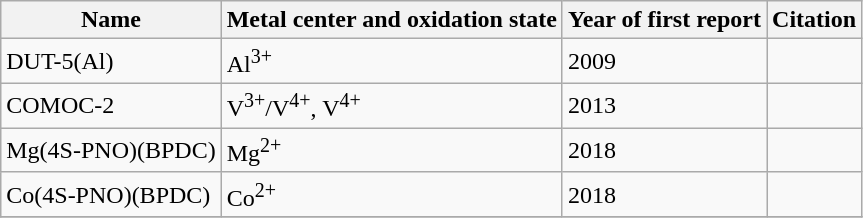<table class="wikitable">
<tr>
<th>Name</th>
<th>Metal center and oxidation state</th>
<th>Year of first report</th>
<th>Citation</th>
</tr>
<tr>
<td>DUT-5(Al)</td>
<td>Al<sup>3+</sup></td>
<td>2009</td>
<td></td>
</tr>
<tr>
<td>COMOC-2</td>
<td>V<sup>3+</sup>/V<sup>4+</sup>, V<sup>4+</sup></td>
<td>2013</td>
<td></td>
</tr>
<tr>
<td>Mg(4S-PNO)(BPDC)</td>
<td>Mg<sup>2+</sup></td>
<td>2018</td>
<td></td>
</tr>
<tr>
<td>Co(4S-PNO)(BPDC)</td>
<td>Co<sup>2+</sup></td>
<td>2018</td>
<td></td>
</tr>
<tr>
</tr>
</table>
